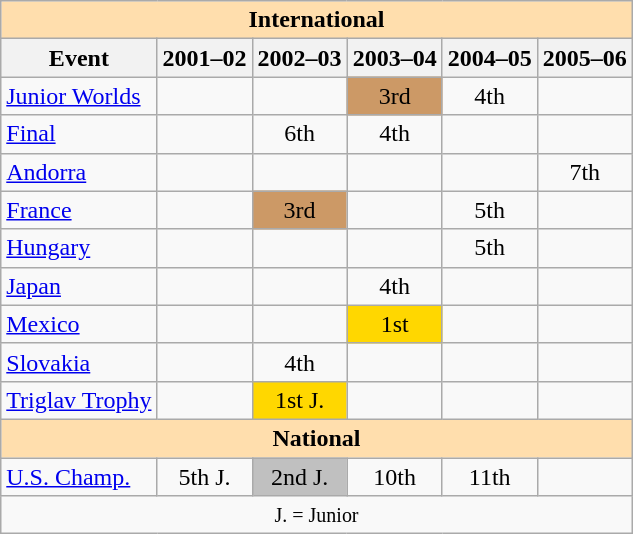<table class="wikitable" style="text-align:center">
<tr>
<th colspan="6" style="background-color: #ffdead; " align="center">International</th>
</tr>
<tr>
<th>Event</th>
<th>2001–02</th>
<th>2002–03</th>
<th>2003–04</th>
<th>2004–05</th>
<th>2005–06</th>
</tr>
<tr>
<td align=left><a href='#'>Junior Worlds</a></td>
<td></td>
<td></td>
<td bgcolor=cc9966>3rd</td>
<td>4th</td>
<td></td>
</tr>
<tr>
<td align=left> <a href='#'>Final</a></td>
<td></td>
<td>6th</td>
<td>4th</td>
<td></td>
<td></td>
</tr>
<tr>
<td align=left> <a href='#'>Andorra</a></td>
<td></td>
<td></td>
<td></td>
<td></td>
<td>7th</td>
</tr>
<tr>
<td align=left> <a href='#'>France</a></td>
<td></td>
<td bgcolor=cc9966>3rd</td>
<td></td>
<td>5th</td>
<td></td>
</tr>
<tr>
<td align=left> <a href='#'>Hungary</a></td>
<td></td>
<td></td>
<td></td>
<td>5th</td>
<td></td>
</tr>
<tr>
<td align=left> <a href='#'>Japan</a></td>
<td></td>
<td></td>
<td>4th</td>
<td></td>
<td></td>
</tr>
<tr>
<td align=left> <a href='#'>Mexico</a></td>
<td></td>
<td></td>
<td bgcolor=gold>1st</td>
<td></td>
<td></td>
</tr>
<tr>
<td align=left> <a href='#'>Slovakia</a></td>
<td></td>
<td>4th</td>
<td></td>
<td></td>
<td></td>
</tr>
<tr>
<td align=left><a href='#'>Triglav Trophy</a></td>
<td></td>
<td bgcolor=gold>1st J.</td>
<td></td>
<td></td>
<td></td>
</tr>
<tr>
<th colspan="6" style="background-color: #ffdead; " align="center">National</th>
</tr>
<tr>
<td align=left><a href='#'>U.S. Champ.</a></td>
<td>5th J.</td>
<td bgcolor=silver>2nd J.</td>
<td>10th</td>
<td>11th</td>
<td></td>
</tr>
<tr>
<td colspan="6" align="center"><small>J. = Junior </small></td>
</tr>
</table>
